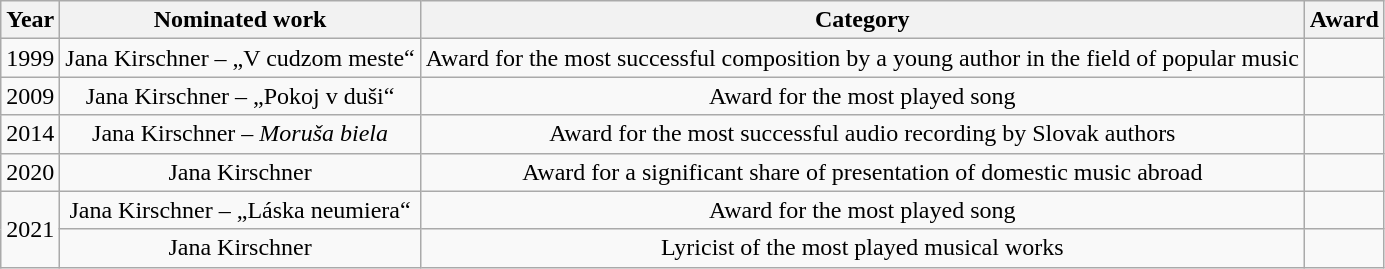<table class="wikitable" style="text-align:center;">
<tr>
<th>Year</th>
<th>Nominated work</th>
<th>Category</th>
<th>Award</th>
</tr>
<tr>
<td>1999</td>
<td>Jana Kirschner – „V cudzom meste“</td>
<td>Award for the most successful composition by a young author in the field of popular music</td>
<td></td>
</tr>
<tr>
<td>2009</td>
<td>Jana Kirschner – „Pokoj v duši“</td>
<td>Award for the most played song</td>
<td></td>
</tr>
<tr>
<td>2014</td>
<td>Jana Kirschner – <em>Moruša biela</em></td>
<td>Award for the most successful audio recording by Slovak authors</td>
<td></td>
</tr>
<tr>
<td>2020</td>
<td>Jana Kirschner</td>
<td>Award for a significant share of presentation of domestic music abroad</td>
<td></td>
</tr>
<tr>
<td rowspan="2">2021</td>
<td>Jana Kirschner – „Láska neumiera“</td>
<td>Award for the most played song</td>
<td></td>
</tr>
<tr>
<td>Jana Kirschner</td>
<td>Lyricist of the most played musical works</td>
<td></td>
</tr>
</table>
